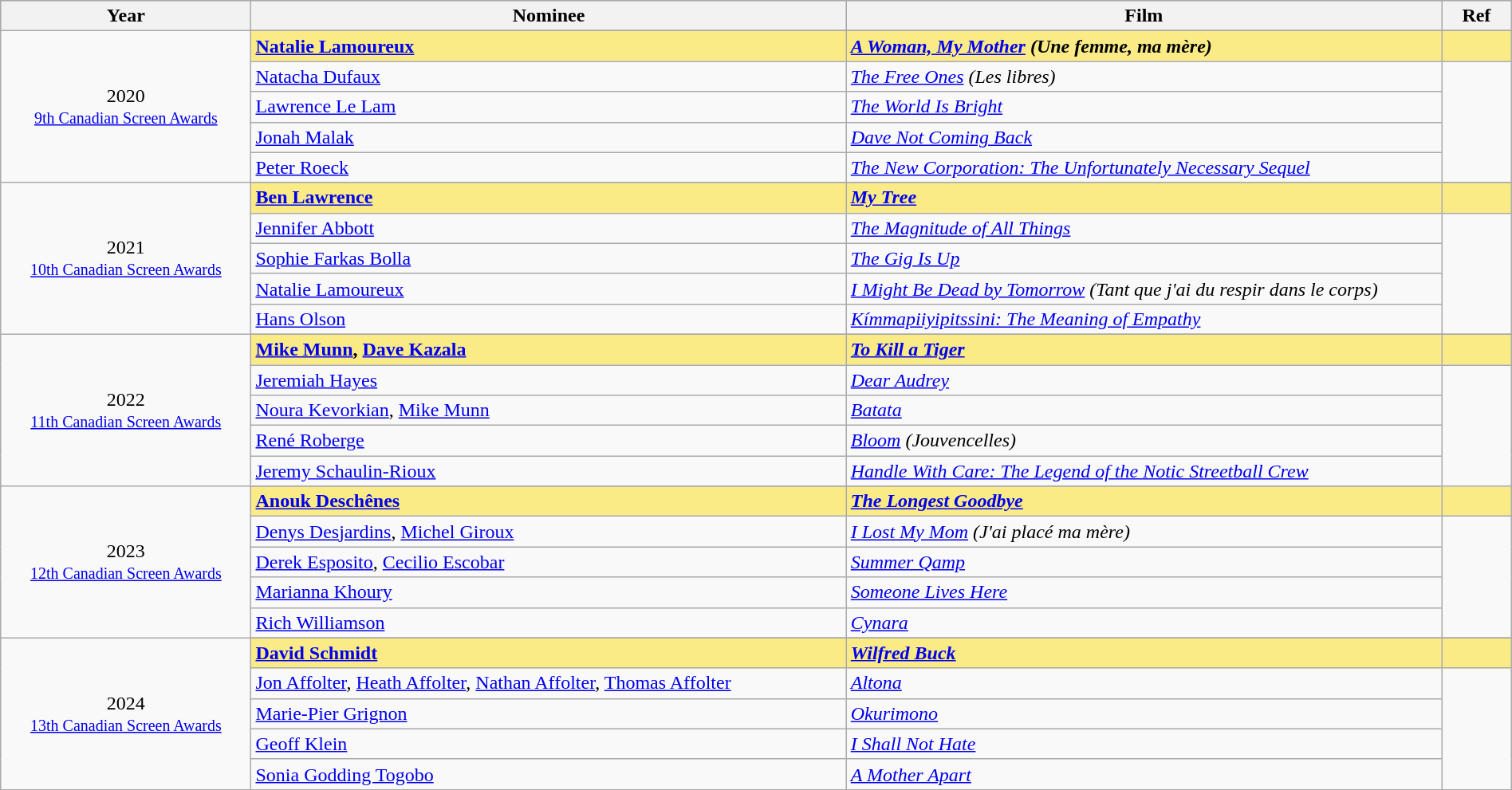<table class="wikitable" style="width:100%;">
<tr style="background:#bebebe;">
<th style="width:8%;">Year</th>
<th style="width:19%;">Nominee</th>
<th style="width:19%;">Film</th>
<th style="width:2%;">Ref</th>
</tr>
<tr>
<td rowspan="6" align="center">2020 <br> <small><a href='#'>9th Canadian Screen Awards</a></small></td>
</tr>
<tr style="background:#FAEB86;">
<td><strong><a href='#'>Natalie Lamoureux</a></strong></td>
<td><strong><em><a href='#'>A Woman, My Mother</a> (Une femme, ma mère)</em></strong></td>
<td></td>
</tr>
<tr>
<td><a href='#'>Natacha Dufaux</a></td>
<td><em><a href='#'>The Free Ones</a> (Les libres)</em></td>
<td rowspan=4></td>
</tr>
<tr>
<td><a href='#'>Lawrence Le Lam</a></td>
<td><em><a href='#'>The World Is Bright</a></em></td>
</tr>
<tr>
<td><a href='#'>Jonah Malak</a></td>
<td><em><a href='#'>Dave Not Coming Back</a></em></td>
</tr>
<tr>
<td><a href='#'>Peter Roeck</a></td>
<td><em><a href='#'>The New Corporation: The Unfortunately Necessary Sequel</a></em></td>
</tr>
<tr>
<td rowspan="6" align="center">2021 <br> <small><a href='#'>10th Canadian Screen Awards</a></small></td>
</tr>
<tr style="background:#FAEB86;">
<td><strong><a href='#'>Ben Lawrence</a></strong></td>
<td><strong><em><a href='#'>My Tree</a></em></strong></td>
<td></td>
</tr>
<tr>
<td><a href='#'>Jennifer Abbott</a></td>
<td><em><a href='#'>The Magnitude of All Things</a></em></td>
<td rowspan=4></td>
</tr>
<tr>
<td><a href='#'>Sophie Farkas Bolla</a></td>
<td><em><a href='#'>The Gig Is Up</a></em></td>
</tr>
<tr>
<td><a href='#'>Natalie Lamoureux</a></td>
<td><em><a href='#'>I Might Be Dead by Tomorrow</a> (Tant que j'ai du respir dans le corps)</em></td>
</tr>
<tr>
<td><a href='#'>Hans Olson</a></td>
<td><em><a href='#'>Kímmapiiyipitssini: The Meaning of Empathy</a></em></td>
</tr>
<tr>
<td rowspan="6" align="center">2022 <br> <small><a href='#'>11th Canadian Screen Awards</a></small></td>
</tr>
<tr style="background:#FAEB86;">
<td><strong><a href='#'>Mike Munn</a>, <a href='#'>Dave Kazala</a></strong></td>
<td><strong><em><a href='#'>To Kill a Tiger</a></em></strong></td>
<td></td>
</tr>
<tr>
<td><a href='#'>Jeremiah Hayes</a></td>
<td><em><a href='#'>Dear Audrey</a></em></td>
<td rowspan=5></td>
</tr>
<tr>
<td><a href='#'>Noura Kevorkian</a>, <a href='#'>Mike Munn</a></td>
<td><em><a href='#'>Batata</a></em></td>
</tr>
<tr>
<td><a href='#'>René Roberge</a></td>
<td><em><a href='#'>Bloom</a> (Jouvencelles)</em></td>
</tr>
<tr>
<td><a href='#'>Jeremy Schaulin-Rioux</a></td>
<td><em><a href='#'>Handle With Care: The Legend of the Notic Streetball Crew</a></em></td>
</tr>
<tr>
<td rowspan="6" align="center">2023 <br> <small><a href='#'>12th Canadian Screen Awards</a></small></td>
</tr>
<tr style="background:#FAEB86;">
<td><strong><a href='#'>Anouk Deschênes</a></strong></td>
<td><strong><em><a href='#'>The Longest Goodbye</a></em></strong></td>
<td></td>
</tr>
<tr>
<td><a href='#'>Denys Desjardins</a>, <a href='#'>Michel Giroux</a></td>
<td><em><a href='#'>I Lost My Mom</a> (J'ai placé ma mère)</em></td>
<td rowspan=4></td>
</tr>
<tr>
<td><a href='#'>Derek Esposito</a>, <a href='#'>Cecilio Escobar</a></td>
<td><em><a href='#'>Summer Qamp</a></em></td>
</tr>
<tr>
<td><a href='#'>Marianna Khoury</a></td>
<td><em><a href='#'>Someone Lives Here</a></em></td>
</tr>
<tr>
<td><a href='#'>Rich Williamson</a></td>
<td><em><a href='#'>Cynara</a></em></td>
</tr>
<tr>
<td rowspan="6" align="center">2024 <br> <small><a href='#'>13th Canadian Screen Awards</a></small></td>
</tr>
<tr style="background:#FAEB86;">
<td><strong><a href='#'>David Schmidt</a></strong></td>
<td><strong><em><a href='#'>Wilfred Buck</a></em></strong></td>
<td></td>
</tr>
<tr>
<td><a href='#'>Jon Affolter</a>, <a href='#'>Heath Affolter</a>, <a href='#'>Nathan Affolter</a>, <a href='#'>Thomas Affolter</a></td>
<td><em><a href='#'>Altona</a></em></td>
<td rowspan=4></td>
</tr>
<tr>
<td><a href='#'>Marie-Pier Grignon</a></td>
<td><em><a href='#'>Okurimono</a></em></td>
</tr>
<tr>
<td><a href='#'>Geoff Klein</a></td>
<td><em><a href='#'>I Shall Not Hate</a></em></td>
</tr>
<tr>
<td><a href='#'>Sonia Godding Togobo</a></td>
<td><em><a href='#'>A Mother Apart</a></em></td>
</tr>
</table>
